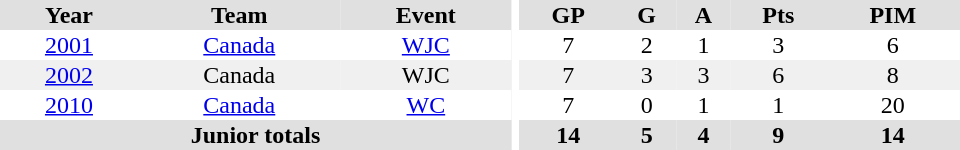<table border="0" cellpadding="1" cellspacing="0" ID="Table3" style="text-align:center; width:40em">
<tr ALIGN="center" bgcolor="#e0e0e0">
<th>Year</th>
<th>Team</th>
<th>Event</th>
<th rowspan="99" bgcolor="#ffffff"></th>
<th>GP</th>
<th>G</th>
<th>A</th>
<th>Pts</th>
<th>PIM</th>
</tr>
<tr>
<td><a href='#'>2001</a></td>
<td><a href='#'>Canada</a></td>
<td><a href='#'>WJC</a></td>
<td>7</td>
<td>2</td>
<td>1</td>
<td>3</td>
<td>6</td>
</tr>
<tr bgcolor="#f0f0f0">
<td><a href='#'>2002</a></td>
<td>Canada</td>
<td>WJC</td>
<td>7</td>
<td>3</td>
<td>3</td>
<td>6</td>
<td>8</td>
</tr>
<tr>
<td><a href='#'>2010</a></td>
<td><a href='#'>Canada</a></td>
<td><a href='#'>WC</a></td>
<td>7</td>
<td>0</td>
<td>1</td>
<td>1</td>
<td>20</td>
</tr>
<tr bgcolor="#e0e0e0">
<th colspan="3">Junior totals</th>
<th>14</th>
<th>5</th>
<th>4</th>
<th>9</th>
<th>14</th>
</tr>
</table>
